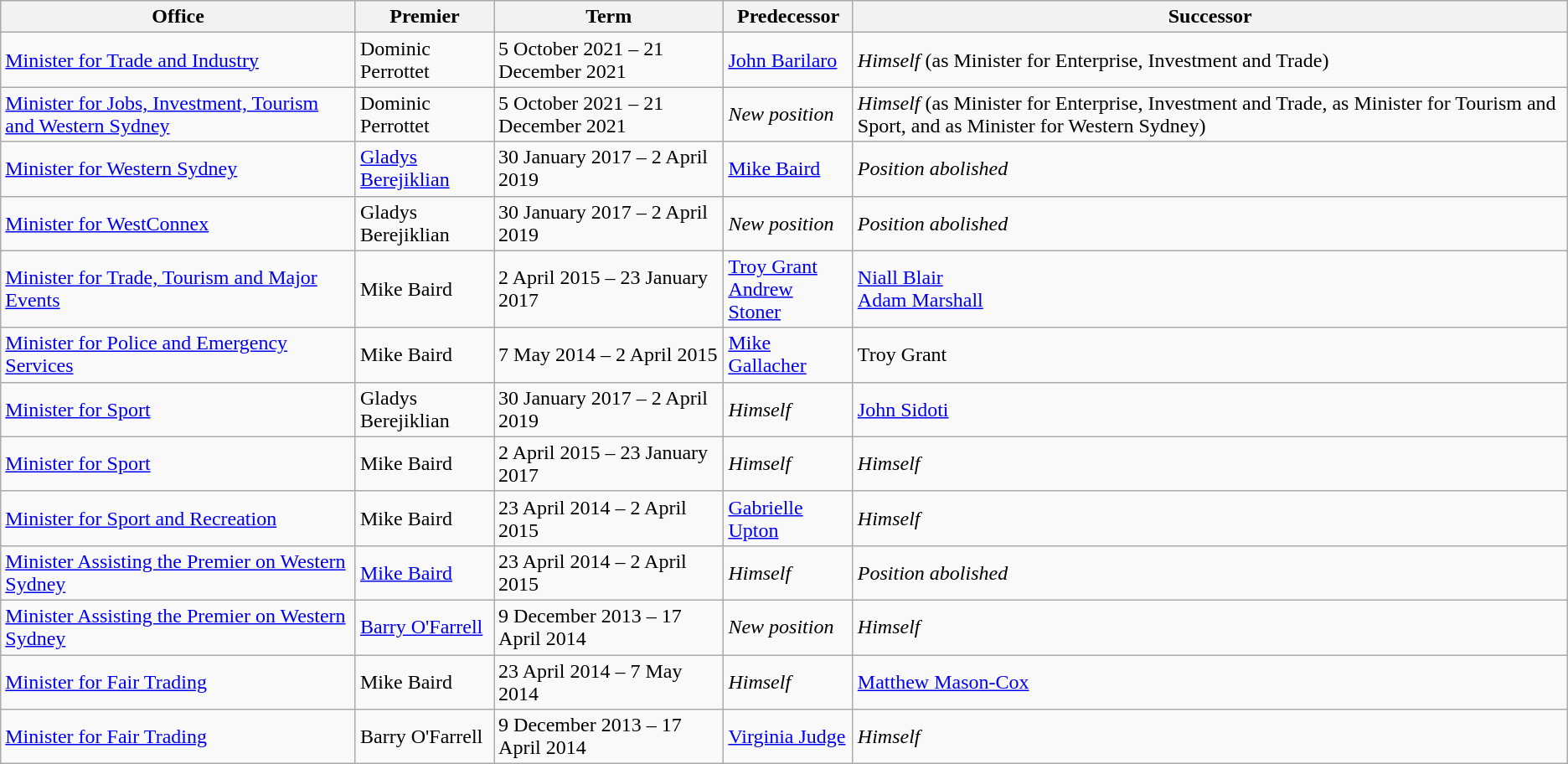<table class="wikitable">
<tr>
<th>Office</th>
<th>Premier</th>
<th>Term</th>
<th>Predecessor</th>
<th>Successor</th>
</tr>
<tr>
<td><a href='#'>Minister for Trade and Industry</a></td>
<td>Dominic Perrottet</td>
<td>5 October 2021 – 21 December 2021</td>
<td><a href='#'>John Barilaro</a></td>
<td><em>Himself</em> (as Minister for Enterprise, Investment and Trade)</td>
</tr>
<tr>
<td><a href='#'>Minister for Jobs, Investment, Tourism and Western Sydney</a></td>
<td>Dominic Perrottet</td>
<td>5 October 2021 – 21 December 2021</td>
<td><em>New position</em></td>
<td><em>Himself</em> (as Minister for Enterprise, Investment and Trade, as Minister for Tourism and Sport, and as Minister for Western Sydney)</td>
</tr>
<tr>
<td><a href='#'>Minister for Western Sydney</a></td>
<td><a href='#'>Gladys Berejiklian</a></td>
<td>30 January 2017 – 2 April 2019</td>
<td><a href='#'>Mike Baird</a></td>
<td><em>Position abolished</em></td>
</tr>
<tr>
<td><a href='#'>Minister for WestConnex</a></td>
<td>Gladys Berejiklian</td>
<td>30 January 2017 – 2 April 2019</td>
<td><em>New position</em></td>
<td><em>Position abolished</em></td>
</tr>
<tr>
<td><a href='#'>Minister for Trade, Tourism and Major Events</a></td>
<td>Mike Baird</td>
<td>2 April 2015 – 23 January 2017</td>
<td><a href='#'>Troy Grant</a><br><a href='#'>Andrew Stoner</a></td>
<td><a href='#'>Niall Blair</a><br><a href='#'>Adam Marshall</a></td>
</tr>
<tr>
<td><a href='#'>Minister for Police and Emergency Services</a></td>
<td>Mike Baird</td>
<td>7 May 2014 – 2 April 2015</td>
<td><a href='#'>Mike Gallacher</a></td>
<td>Troy Grant</td>
</tr>
<tr>
<td><a href='#'>Minister for Sport</a></td>
<td>Gladys Berejiklian</td>
<td>30 January 2017 – 2 April 2019</td>
<td><em>Himself</em></td>
<td><a href='#'>John Sidoti</a></td>
</tr>
<tr>
<td><a href='#'>Minister for Sport</a></td>
<td>Mike Baird</td>
<td>2 April 2015 – 23 January 2017</td>
<td><em>Himself</em></td>
<td><em>Himself</em></td>
</tr>
<tr>
<td><a href='#'>Minister for Sport and Recreation</a></td>
<td>Mike Baird</td>
<td>23 April 2014 – 2 April 2015</td>
<td><a href='#'>Gabrielle Upton</a></td>
<td><em>Himself</em></td>
</tr>
<tr>
<td><a href='#'>Minister Assisting the Premier on Western Sydney</a></td>
<td><a href='#'>Mike Baird</a></td>
<td>23 April 2014 – 2 April 2015</td>
<td><em>Himself</em></td>
<td><em>Position abolished</em></td>
</tr>
<tr>
<td><a href='#'>Minister Assisting the Premier on Western Sydney</a></td>
<td><a href='#'>Barry O'Farrell</a></td>
<td>9 December 2013 – 17 April 2014</td>
<td><em>New position</em></td>
<td><em>Himself</em></td>
</tr>
<tr>
<td><a href='#'>Minister for Fair Trading</a></td>
<td>Mike Baird</td>
<td>23 April 2014 – 7 May 2014</td>
<td><em>Himself</em></td>
<td><a href='#'>Matthew Mason-Cox</a></td>
</tr>
<tr>
<td><a href='#'>Minister for Fair Trading</a></td>
<td>Barry O'Farrell</td>
<td>9 December 2013 – 17 April 2014</td>
<td><a href='#'>Virginia Judge</a></td>
<td><em>Himself</em></td>
</tr>
</table>
